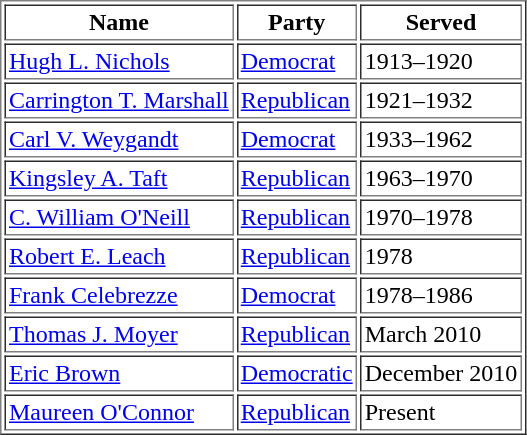<table table border="1" cellpadding="2">
<tr>
<th>Name</th>
<th>Party</th>
<th>Served</th>
</tr>
<tr>
<td><a href='#'>Hugh L. Nichols</a></td>
<td><a href='#'>Democrat</a></td>
<td>1913–1920</td>
</tr>
<tr>
<td><a href='#'>Carrington T. Marshall</a></td>
<td><a href='#'>Republican</a></td>
<td>1921–1932</td>
</tr>
<tr>
<td><a href='#'>Carl V. Weygandt</a></td>
<td><a href='#'>Democrat</a></td>
<td>1933–1962</td>
</tr>
<tr>
<td><a href='#'>Kingsley A. Taft</a></td>
<td><a href='#'>Republican</a></td>
<td>1963–1970</td>
</tr>
<tr>
<td><a href='#'>C. William O'Neill</a></td>
<td><a href='#'>Republican</a></td>
<td>1970–1978</td>
</tr>
<tr>
<td><a href='#'>Robert E. Leach</a></td>
<td><a href='#'>Republican</a></td>
<td>1978</td>
</tr>
<tr>
<td><a href='#'>Frank Celebrezze</a></td>
<td><a href='#'>Democrat</a></td>
<td>1978–1986</td>
</tr>
<tr>
<td><a href='#'>Thomas J. Moyer</a></td>
<td><a href='#'>Republican</a></td>
<td>March 2010</td>
</tr>
<tr>
<td><a href='#'>Eric Brown</a></td>
<td><a href='#'>Democratic</a></td>
<td>December 2010</td>
</tr>
<tr>
<td><a href='#'>Maureen O'Connor</a></td>
<td><a href='#'>Republican</a></td>
<td>Present</td>
</tr>
</table>
